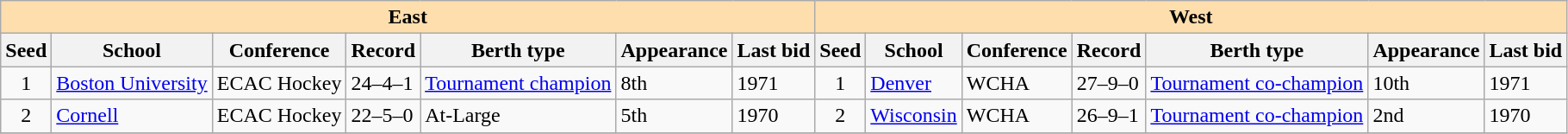<table class="wikitable">
<tr>
<th colspan="7" style="background:#ffdead;">East</th>
<th colspan="7" style="background:#ffdead;">West</th>
</tr>
<tr>
<th>Seed</th>
<th>School</th>
<th>Conference</th>
<th>Record</th>
<th>Berth type</th>
<th>Appearance</th>
<th>Last bid</th>
<th>Seed</th>
<th>School</th>
<th>Conference</th>
<th>Record</th>
<th>Berth type</th>
<th>Appearance</th>
<th>Last bid</th>
</tr>
<tr>
<td align=center>1</td>
<td><a href='#'>Boston University</a></td>
<td>ECAC Hockey</td>
<td>24–4–1</td>
<td><a href='#'>Tournament champion</a></td>
<td>8th</td>
<td>1971</td>
<td align=center>1</td>
<td><a href='#'>Denver</a></td>
<td>WCHA</td>
<td>27–9–0</td>
<td><a href='#'>Tournament co-champion</a></td>
<td>10th</td>
<td>1971</td>
</tr>
<tr>
<td align=center>2</td>
<td><a href='#'>Cornell</a></td>
<td>ECAC Hockey</td>
<td>22–5–0</td>
<td>At-Large</td>
<td>5th</td>
<td>1970</td>
<td align=center>2</td>
<td><a href='#'>Wisconsin</a></td>
<td>WCHA</td>
<td>26–9–1</td>
<td><a href='#'>Tournament co-champion</a></td>
<td>2nd</td>
<td>1970</td>
</tr>
<tr>
</tr>
</table>
